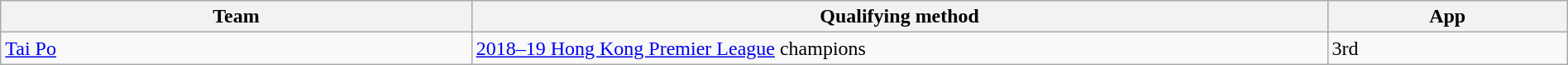<table class="wikitable" style="table-layout:fixed;width:100%;">
<tr>
<th width=30%>Team</th>
<th width=55%>Qualifying method</th>
<th width=15%>App </th>
</tr>
<tr>
<td> <a href='#'>Tai Po</a></td>
<td><a href='#'>2018–19 Hong Kong Premier League</a> champions</td>
<td>3rd </td>
</tr>
</table>
